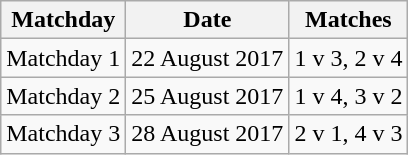<table class="wikitable" style="text-align:center">
<tr>
<th>Matchday</th>
<th>Date</th>
<th>Matches</th>
</tr>
<tr>
<td>Matchday 1</td>
<td>22 August 2017</td>
<td>1 v 3, 2 v 4</td>
</tr>
<tr>
<td>Matchday 2</td>
<td>25 August 2017</td>
<td>1 v 4, 3 v 2</td>
</tr>
<tr>
<td>Matchday 3</td>
<td>28 August 2017</td>
<td>2 v 1, 4 v 3</td>
</tr>
</table>
